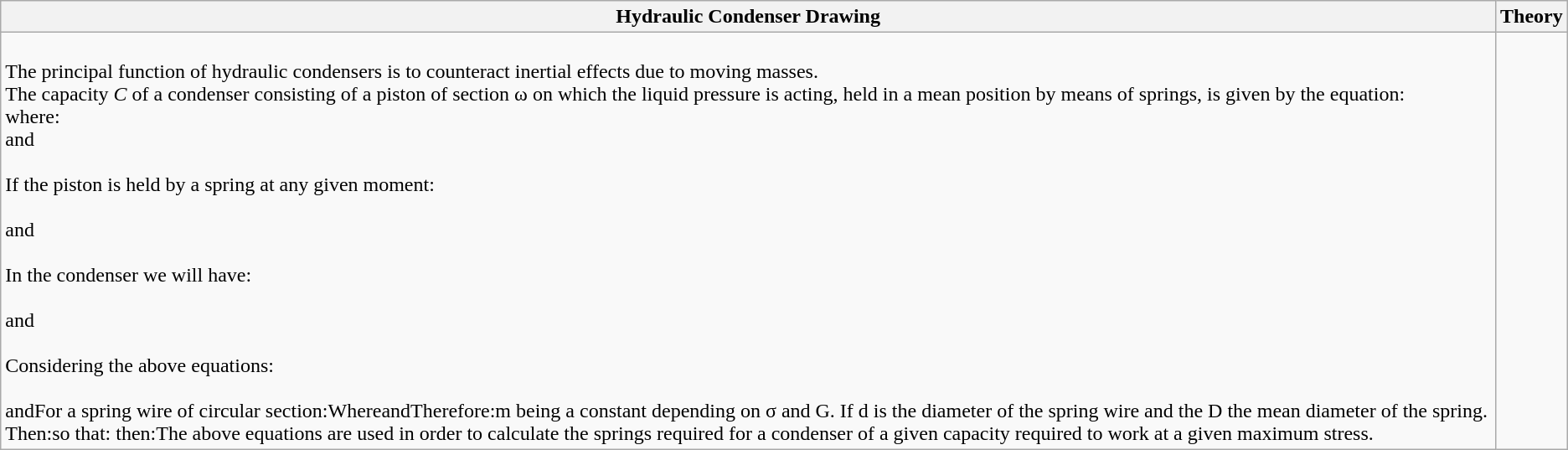<table class="wikitable" border="1">
<tr>
<th>Hydraulic Condenser Drawing</th>
<th>Theory</th>
</tr>
<tr>
<td><br>

The principal function of hydraulic condensers is to counteract inertial effects due to moving masses.<br>The capacity <em>C</em> of a condenser consisting of a piston of section ω on which the liquid pressure is acting, held in a mean position by means of springs, is given by the equation:
<br>where:
<br>and
<br><br>
If the piston is held by a spring at any given moment:
<br><br>
and
<br><br>
In the condenser we will have:
<br><br>
and
<br><br>
Considering the above equations:
<br><br>
andFor a spring wire of circular section:WhereandTherefore:m being a constant depending on σ and G.
If d is the diameter of the spring wire and the D the mean diameter of the spring. Then:so that: then:The above equations are used in order to calculate the springs required for a condenser of a given capacity required to work at a given maximum stress.</td>
</tr>
</table>
